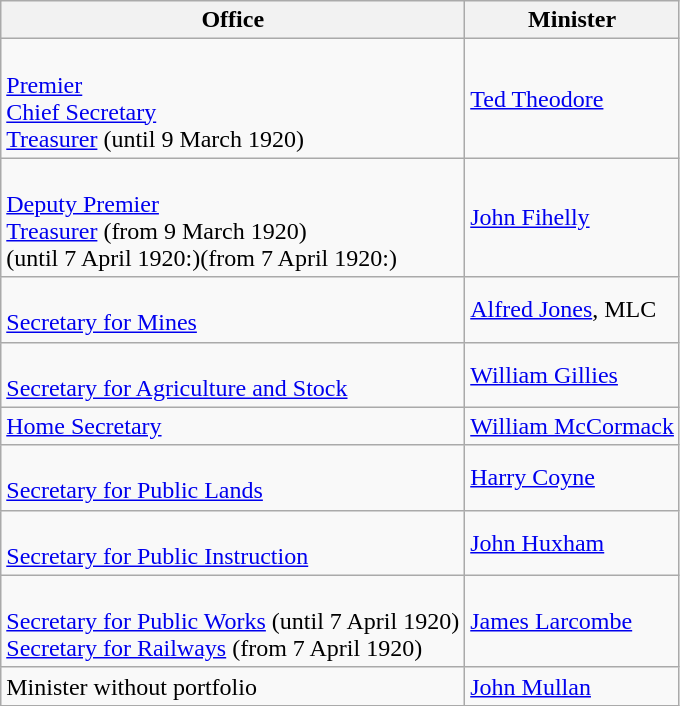<table class="wikitable">
<tr>
<th>Office</th>
<th>Minister</th>
</tr>
<tr>
<td><br><a href='#'>Premier</a><br>
<a href='#'>Chief Secretary</a><br>
<a href='#'>Treasurer</a> (until 9 March 1920)<br></td>
<td><a href='#'>Ted Theodore</a></td>
</tr>
<tr>
<td><br><a href='#'>Deputy Premier</a><br>
<a href='#'>Treasurer</a> (from 9 March 1920)<br>(until 7 April 1920:)(from 7 April 1920:)</td>
<td><a href='#'>John Fihelly</a></td>
</tr>
<tr>
<td><br><a href='#'>Secretary for Mines</a></td>
<td><a href='#'>Alfred Jones</a>, MLC</td>
</tr>
<tr>
<td><br><a href='#'>Secretary for Agriculture and Stock</a></td>
<td><a href='#'>William Gillies</a></td>
</tr>
<tr>
<td><a href='#'>Home Secretary</a></td>
<td><a href='#'>William McCormack</a></td>
</tr>
<tr>
<td><br><a href='#'>Secretary for Public Lands</a></td>
<td><a href='#'>Harry Coyne</a></td>
</tr>
<tr>
<td><br><a href='#'>Secretary for Public Instruction</a></td>
<td><a href='#'>John Huxham</a></td>
</tr>
<tr>
<td><br><a href='#'>Secretary for Public Works</a> (until 7 April 1920)<br>
<a href='#'>Secretary for Railways</a> (from 7 April 1920)</td>
<td><a href='#'>James Larcombe</a></td>
</tr>
<tr>
<td>Minister without portfolio</td>
<td><a href='#'>John Mullan</a></td>
</tr>
</table>
